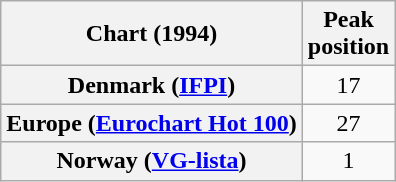<table class="wikitable sortable plainrowheaders" style="text-align:center">
<tr>
<th scope="col">Chart (1994)</th>
<th scope="col">Peak<br>position</th>
</tr>
<tr>
<th scope="row">Denmark (<a href='#'>IFPI</a>)</th>
<td>17</td>
</tr>
<tr>
<th scope="row">Europe (<a href='#'>Eurochart Hot 100</a>)</th>
<td>27</td>
</tr>
<tr>
<th scope="row">Norway (<a href='#'>VG-lista</a>)</th>
<td>1</td>
</tr>
</table>
